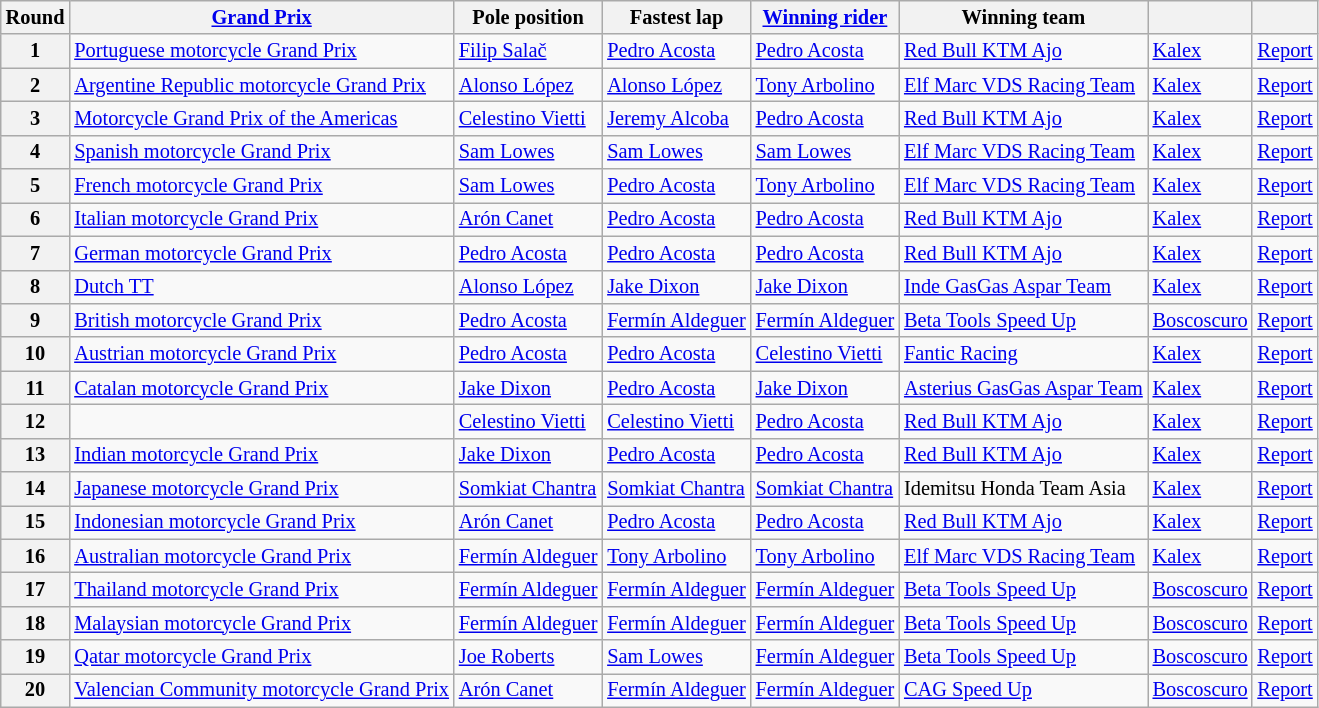<table class="wikitable sortable" style="font-size: 85%">
<tr>
<th>Round</th>
<th><a href='#'>Grand Prix</a></th>
<th>Pole position</th>
<th>Fastest lap</th>
<th><a href='#'>Winning rider</a></th>
<th>Winning team</th>
<th></th>
<th class="unsortable"></th>
</tr>
<tr>
<th>1</th>
<td> <a href='#'>Portuguese motorcycle Grand Prix</a></td>
<td data-sort-value="SAL"> <a href='#'>Filip Salač</a></td>
<td data-sort-value="ACO"> <a href='#'>Pedro Acosta</a></td>
<td data-sort-value="ACO"> <a href='#'>Pedro Acosta</a></td>
<td data-sort-value="RED"> <a href='#'>Red Bull KTM Ajo</a></td>
<td data-sort-value="KAL"> <a href='#'>Kalex</a></td>
<td><a href='#'>Report</a></td>
</tr>
<tr>
<th>2</th>
<td> <a href='#'>Argentine Republic motorcycle Grand Prix</a></td>
<td data-sort-value="LOP"> <a href='#'>Alonso López</a></td>
<td data-sort-value="LOP"> <a href='#'>Alonso López</a></td>
<td data-sort-value="ARB"> <a href='#'>Tony Arbolino</a></td>
<td data-sort-value="ELF"> <a href='#'>Elf Marc VDS Racing Team</a></td>
<td data-sort-value="KAL"> <a href='#'>Kalex</a></td>
<td><a href='#'>Report</a></td>
</tr>
<tr>
<th>3</th>
<td data-sort-value="ame"> <a href='#'>Motorcycle Grand Prix of the Americas</a></td>
<td data-sort-value="VIE"> <a href='#'>Celestino Vietti</a></td>
<td data-sort-value="ALC"> <a href='#'>Jeremy Alcoba</a></td>
<td data-sort-value="ACO"> <a href='#'>Pedro Acosta</a></td>
<td data-sort-value="RED"> <a href='#'>Red Bull KTM Ajo</a></td>
<td data-sort-value="KAL"> <a href='#'>Kalex</a></td>
<td><a href='#'>Report</a></td>
</tr>
<tr>
<th>4</th>
<td> <a href='#'>Spanish motorcycle Grand Prix</a></td>
<td data-sort-value="LOW"> <a href='#'>Sam Lowes</a></td>
<td data-sort-value="LOW"> <a href='#'>Sam Lowes</a></td>
<td data-sort-value="LOW"> <a href='#'>Sam Lowes</a></td>
<td data-sort-value="ELF"> <a href='#'>Elf Marc VDS Racing Team</a></td>
<td data-sort-value="KAL"> <a href='#'>Kalex</a></td>
<td><a href='#'>Report</a></td>
</tr>
<tr>
<th>5</th>
<td> <a href='#'>French motorcycle Grand Prix</a></td>
<td data-sort-value="LOW"> <a href='#'>Sam Lowes</a></td>
<td data-sort-value="ACO"> <a href='#'>Pedro Acosta</a></td>
<td data-sort-value="ARB"> <a href='#'>Tony Arbolino</a></td>
<td data-sort-value="ELF"> <a href='#'>Elf Marc VDS Racing Team</a></td>
<td data-sort-value="KAL"> <a href='#'>Kalex</a></td>
<td><a href='#'>Report</a></td>
</tr>
<tr>
<th>6</th>
<td> <a href='#'>Italian motorcycle Grand Prix</a></td>
<td data-sort-value="CAN"> <a href='#'>Arón Canet</a></td>
<td data-sort-value="ACO"> <a href='#'>Pedro Acosta</a></td>
<td data-sort-value="ACO"> <a href='#'>Pedro Acosta</a></td>
<td data-sort-value="RED"> <a href='#'>Red Bull KTM Ajo</a></td>
<td data-sort-value="KAL"> <a href='#'>Kalex</a></td>
<td><a href='#'>Report</a></td>
</tr>
<tr>
<th>7</th>
<td> <a href='#'>German motorcycle Grand Prix</a></td>
<td data-sort-value="ACO"> <a href='#'>Pedro Acosta</a></td>
<td data-sort-value="ACO"> <a href='#'>Pedro Acosta</a></td>
<td data-sort-value="ACO"> <a href='#'>Pedro Acosta</a></td>
<td data-sort-value="RED"> <a href='#'>Red Bull KTM Ajo</a></td>
<td data-sort-value="KAL"> <a href='#'>Kalex</a></td>
<td><a href='#'>Report</a></td>
</tr>
<tr>
<th>8</th>
<td data-sort-value="dut"> <a href='#'>Dutch TT</a></td>
<td data-sort-value="LOP"> <a href='#'>Alonso López</a></td>
<td data-sort-value="DIX"> <a href='#'>Jake Dixon</a></td>
<td data-sort-value="DIX"> <a href='#'>Jake Dixon</a></td>
<td data-sort-value="GAS"> <a href='#'>Inde GasGas Aspar Team</a></td>
<td data-sort-value="KAL"> <a href='#'>Kalex</a></td>
<td><a href='#'>Report</a></td>
</tr>
<tr>
<th>9</th>
<td data-sort-value="bri"> <a href='#'>British motorcycle Grand Prix</a></td>
<td data-sort-value="ACO"> <a href='#'>Pedro Acosta</a></td>
<td data-sort-value="ALD"> <a href='#'>Fermín Aldeguer</a></td>
<td data-sort-value="ALD"> <a href='#'>Fermín Aldeguer</a></td>
<td data-sort-value="SPE"> <a href='#'>Beta Tools Speed Up</a></td>
<td data-sort-value="BOS"> <a href='#'>Boscoscuro</a></td>
<td><a href='#'>Report</a></td>
</tr>
<tr>
<th>10</th>
<td> <a href='#'>Austrian motorcycle Grand Prix</a></td>
<td data-sort-value="ACO"> <a href='#'>Pedro Acosta</a></td>
<td data-sort-value="ACO"> <a href='#'>Pedro Acosta</a></td>
<td data-sort-value="VIE"> <a href='#'>Celestino Vietti</a></td>
<td data-sort-value="FAN"> <a href='#'>Fantic Racing</a></td>
<td data-sort-value="KAL"> <a href='#'>Kalex</a></td>
<td><a href='#'>Report</a></td>
</tr>
<tr>
<th>11</th>
<td> <a href='#'>Catalan motorcycle Grand Prix</a></td>
<td data-sort-value="DIX"> <a href='#'>Jake Dixon</a></td>
<td data-sort-value="ACO"> <a href='#'>Pedro Acosta</a></td>
<td data-sort-value="DIX"> <a href='#'>Jake Dixon</a></td>
<td data-sort-value="GAS" nowrap> <a href='#'>Asterius GasGas Aspar Team</a></td>
<td data-sort-value="KAL"> <a href='#'>Kalex</a></td>
<td><a href='#'>Report</a></td>
</tr>
<tr>
<th>12</th>
<td></td>
<td data-sort-value="VIE"> <a href='#'>Celestino Vietti</a></td>
<td data-sort-value="VIE"> <a href='#'>Celestino Vietti</a></td>
<td data-sort-value="ACO"> <a href='#'>Pedro Acosta</a></td>
<td data-sort-value="RED"> <a href='#'>Red Bull KTM Ajo</a></td>
<td data-sort-value="KAL"> <a href='#'>Kalex</a></td>
<td><a href='#'>Report</a></td>
</tr>
<tr>
<th>13</th>
<td> <a href='#'>Indian motorcycle Grand Prix</a></td>
<td data-sort-value="DIX"> <a href='#'>Jake Dixon</a></td>
<td data-sort-value="ACO"> <a href='#'>Pedro Acosta</a></td>
<td data-sort-value="ACO"> <a href='#'>Pedro Acosta</a></td>
<td data-sort-value="RED"> <a href='#'>Red Bull KTM Ajo</a></td>
<td data-sort-value="KAL"> <a href='#'>Kalex</a></td>
<td><a href='#'>Report</a></td>
</tr>
<tr>
<th>14</th>
<td> <a href='#'>Japanese motorcycle Grand Prix</a></td>
<td data-sort-value="CHA" nowrap> <a href='#'>Somkiat Chantra</a></td>
<td data-sort-value="CHA" nowrap> <a href='#'>Somkiat Chantra</a></td>
<td data-sort-value="CHA" nowrap> <a href='#'>Somkiat Chantra</a></td>
<td data-sort-value="IDE"> Idemitsu Honda Team Asia</td>
<td data-sort-value="KAL"> <a href='#'>Kalex</a></td>
<td><a href='#'>Report</a></td>
</tr>
<tr>
<th>15</th>
<td> <a href='#'>Indonesian motorcycle Grand Prix</a></td>
<td data-sort-value="CAN"> <a href='#'>Arón Canet</a></td>
<td data-sort-value="ACO"> <a href='#'>Pedro Acosta</a></td>
<td data-sort-value="ACO"> <a href='#'>Pedro Acosta</a></td>
<td data-sort-value="RED"> <a href='#'>Red Bull KTM Ajo</a></td>
<td data-sort-value="KAL"> <a href='#'>Kalex</a></td>
<td><a href='#'>Report</a></td>
</tr>
<tr>
<th>16</th>
<td> <a href='#'>Australian motorcycle Grand Prix</a></td>
<td data-sort-value="ALD"> <a href='#'>Fermín Aldeguer</a></td>
<td data-sort-value="ARB"> <a href='#'>Tony Arbolino</a></td>
<td data-sort-value="ARB"> <a href='#'>Tony Arbolino</a></td>
<td data-sort-value="ELF"> <a href='#'>Elf Marc VDS Racing Team</a></td>
<td data-sort-value="KAL"> <a href='#'>Kalex</a></td>
<td><a href='#'>Report</a></td>
</tr>
<tr>
<th>17</th>
<td> <a href='#'>Thailand motorcycle Grand Prix</a></td>
<td data-sort-value="ALD"> <a href='#'>Fermín Aldeguer</a></td>
<td data-sort-value="ALD"> <a href='#'>Fermín Aldeguer</a></td>
<td data-sort-value="ALD"> <a href='#'>Fermín Aldeguer</a></td>
<td data-sort-value="SPE"> <a href='#'>Beta Tools Speed Up</a></td>
<td data-sort-value="BOS"> <a href='#'>Boscoscuro</a></td>
<td><a href='#'>Report</a></td>
</tr>
<tr>
<th>18</th>
<td> <a href='#'>Malaysian motorcycle Grand Prix</a></td>
<td data-sort-value="ALD"> <a href='#'>Fermín Aldeguer</a></td>
<td data-sort-value="ALD"> <a href='#'>Fermín Aldeguer</a></td>
<td data-sort-value="ALD"> <a href='#'>Fermín Aldeguer</a></td>
<td data-sort-value="SPE"> <a href='#'>Beta Tools Speed Up</a></td>
<td data-sort-value="BOS"> <a href='#'>Boscoscuro</a></td>
<td><a href='#'>Report</a></td>
</tr>
<tr>
<th>19</th>
<td> <a href='#'>Qatar motorcycle Grand Prix</a></td>
<td data-sort-value="ROB"> <a href='#'>Joe Roberts</a></td>
<td data-sort-value="LOW"> <a href='#'>Sam Lowes</a></td>
<td data-sort-value="ALD"> <a href='#'>Fermín Aldeguer</a></td>
<td data-sort-value="SPE"> <a href='#'>Beta Tools Speed Up</a></td>
<td data-sort-value="BOS"> <a href='#'>Boscoscuro</a></td>
<td><a href='#'>Report</a></td>
</tr>
<tr>
<th>20</th>
<td> <a href='#'>Valencian Community motorcycle Grand Prix</a></td>
<td data-sort-value="CAN"> <a href='#'>Arón Canet</a></td>
<td data-sort-value="ALD"> <a href='#'>Fermín Aldeguer</a></td>
<td data-sort-value="ALD"> <a href='#'>Fermín Aldeguer</a></td>
<td data-sort-value="SPE"> <a href='#'>CAG Speed Up</a></td>
<td data-sort-value="BOS"> <a href='#'>Boscoscuro</a></td>
<td><a href='#'>Report</a></td>
</tr>
</table>
